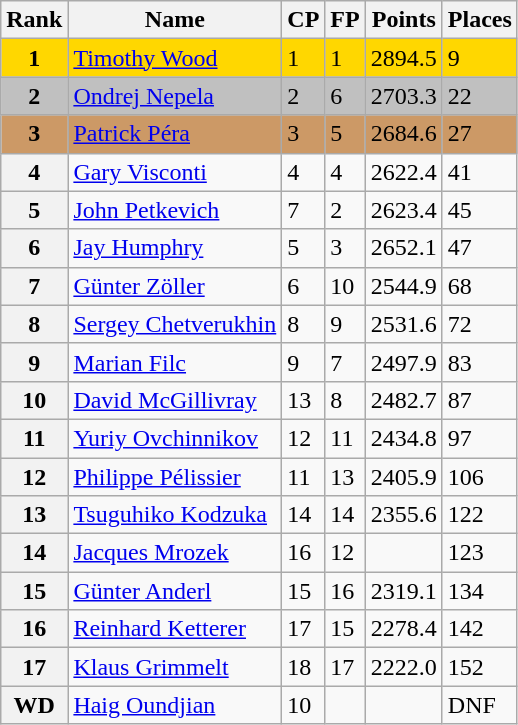<table class="wikitable">
<tr>
<th>Rank</th>
<th>Name</th>
<th>CP</th>
<th>FP</th>
<th>Points</th>
<th>Places</th>
</tr>
<tr bgcolor=gold>
<td align=center><strong>1</strong></td>
<td> <a href='#'>Timothy Wood</a></td>
<td>1</td>
<td>1</td>
<td>2894.5</td>
<td>9</td>
</tr>
<tr bgcolor=silver>
<td align=center><strong>2</strong></td>
<td> <a href='#'>Ondrej Nepela</a></td>
<td>2</td>
<td>6</td>
<td>2703.3</td>
<td>22</td>
</tr>
<tr bgcolor=cc9966>
<td align=center><strong>3</strong></td>
<td> <a href='#'>Patrick Péra</a></td>
<td>3</td>
<td>5</td>
<td>2684.6</td>
<td>27</td>
</tr>
<tr>
<th>4</th>
<td> <a href='#'>Gary Visconti</a></td>
<td>4</td>
<td>4</td>
<td>2622.4</td>
<td>41</td>
</tr>
<tr>
<th>5</th>
<td> <a href='#'>John Petkevich</a></td>
<td>7</td>
<td>2</td>
<td>2623.4</td>
<td>45</td>
</tr>
<tr>
<th>6</th>
<td> <a href='#'>Jay Humphry</a></td>
<td>5</td>
<td>3</td>
<td>2652.1</td>
<td>47</td>
</tr>
<tr>
<th>7</th>
<td> <a href='#'>Günter Zöller</a></td>
<td>6</td>
<td>10</td>
<td>2544.9</td>
<td>68</td>
</tr>
<tr>
<th>8</th>
<td> <a href='#'>Sergey Chetverukhin</a></td>
<td>8</td>
<td>9</td>
<td>2531.6</td>
<td>72</td>
</tr>
<tr>
<th>9</th>
<td> <a href='#'>Marian Filc</a></td>
<td>9</td>
<td>7</td>
<td>2497.9</td>
<td>83</td>
</tr>
<tr>
<th>10</th>
<td> <a href='#'>David McGillivray</a></td>
<td>13</td>
<td>8</td>
<td>2482.7</td>
<td>87</td>
</tr>
<tr>
<th>11</th>
<td> <a href='#'>Yuriy Ovchinnikov</a></td>
<td>12</td>
<td>11</td>
<td>2434.8</td>
<td>97</td>
</tr>
<tr>
<th>12</th>
<td> <a href='#'>Philippe Pélissier</a></td>
<td>11</td>
<td>13</td>
<td>2405.9</td>
<td>106</td>
</tr>
<tr>
<th>13</th>
<td> <a href='#'>Tsuguhiko Kodzuka</a></td>
<td>14</td>
<td>14</td>
<td>2355.6</td>
<td>122</td>
</tr>
<tr>
<th>14</th>
<td> <a href='#'>Jacques Mrozek</a></td>
<td>16</td>
<td>12</td>
<td></td>
<td>123</td>
</tr>
<tr>
<th>15</th>
<td> <a href='#'>Günter Anderl</a></td>
<td>15</td>
<td>16</td>
<td>2319.1</td>
<td>134</td>
</tr>
<tr>
<th>16</th>
<td> <a href='#'>Reinhard Ketterer</a></td>
<td>17</td>
<td>15</td>
<td>2278.4</td>
<td>142</td>
</tr>
<tr>
<th>17</th>
<td> <a href='#'>Klaus Grimmelt</a></td>
<td>18</td>
<td>17</td>
<td>2222.0</td>
<td>152</td>
</tr>
<tr>
<th>WD</th>
<td> <a href='#'>Haig Oundjian</a></td>
<td>10</td>
<td></td>
<td></td>
<td>DNF</td>
</tr>
</table>
